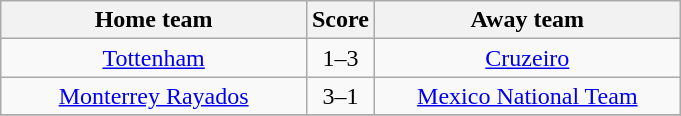<table class="wikitable" style="text-align: center">
<tr>
<th width="45%">Home team</th>
<th>Score</th>
<th width="45%">Away team</th>
</tr>
<tr>
<td> <a href='#'>Tottenham</a></td>
<td>1–3</td>
<td> <a href='#'>Cruzeiro</a></td>
</tr>
<tr>
<td> <a href='#'>Monterrey Rayados</a></td>
<td>3–1</td>
<td> <a href='#'>Mexico National Team</a></td>
</tr>
<tr>
</tr>
</table>
